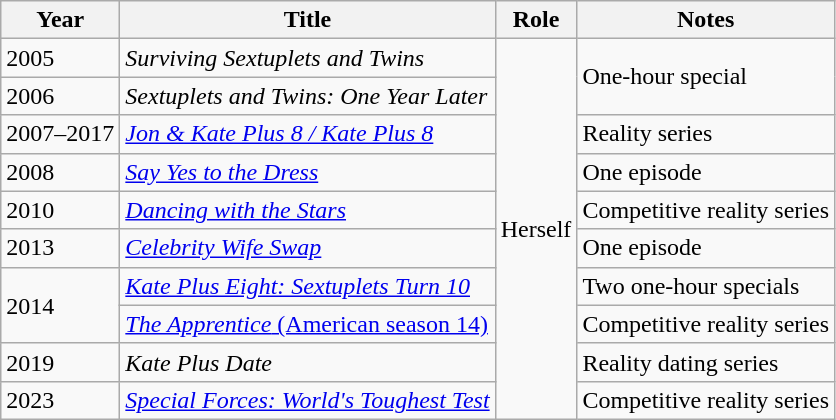<table class="wikitable sortable">
<tr>
<th>Year</th>
<th>Title</th>
<th>Role</th>
<th class="unsortable">Notes</th>
</tr>
<tr>
<td>2005</td>
<td><em>Surviving Sextuplets and Twins</em></td>
<td rowspan="10">Herself</td>
<td rowspan="2">One-hour special</td>
</tr>
<tr>
<td>2006</td>
<td><em>Sextuplets and Twins: One Year Later</em></td>
</tr>
<tr>
<td>2007–2017</td>
<td><em><a href='#'>Jon & Kate Plus 8 / Kate Plus 8</a></em></td>
<td>Reality series</td>
</tr>
<tr>
<td>2008</td>
<td><em><a href='#'>Say Yes to the Dress</a></em></td>
<td>One episode</td>
</tr>
<tr>
<td>2010</td>
<td><em><a href='#'>Dancing with the Stars</a></em></td>
<td>Competitive reality series</td>
</tr>
<tr>
<td>2013</td>
<td><em><a href='#'>Celebrity Wife Swap</a></em></td>
<td>One episode</td>
</tr>
<tr>
<td rowspan="2">2014</td>
<td><em><a href='#'>Kate Plus Eight: Sextuplets Turn 10</a></em></td>
<td>Two one-hour specials</td>
</tr>
<tr>
<td><a href='#'><em>The Apprentice</em> (American season 14)</a></td>
<td>Competitive reality series</td>
</tr>
<tr>
<td>2019</td>
<td><em>Kate Plus Date</em></td>
<td>Reality dating series</td>
</tr>
<tr>
<td>2023</td>
<td><em><a href='#'>Special Forces: World's Toughest Test</a></em></td>
<td>Competitive reality series</td>
</tr>
</table>
